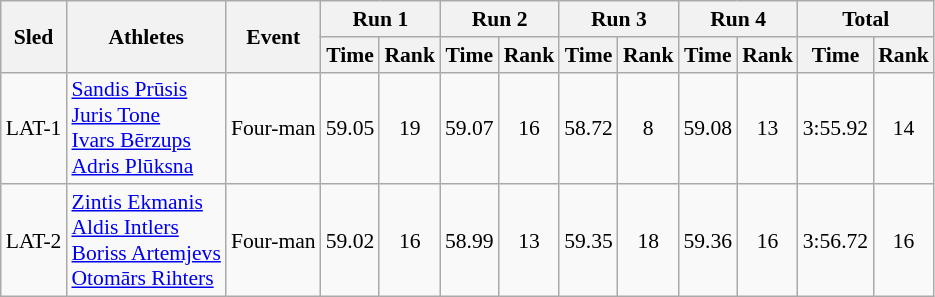<table class="wikitable"  border="1" style="font-size:90%">
<tr>
<th rowspan="2">Sled</th>
<th rowspan="2">Athletes</th>
<th rowspan="2">Event</th>
<th colspan="2">Run 1</th>
<th colspan="2">Run 2</th>
<th colspan="2">Run 3</th>
<th colspan="2">Run 4</th>
<th colspan="2">Total</th>
</tr>
<tr>
<th>Time</th>
<th>Rank</th>
<th>Time</th>
<th>Rank</th>
<th>Time</th>
<th>Rank</th>
<th>Time</th>
<th>Rank</th>
<th>Time</th>
<th>Rank</th>
</tr>
<tr>
<td align="center">LAT-1</td>
<td><a href='#'>Sandis Prūsis</a><br><a href='#'>Juris Tone</a><br><a href='#'>Ivars Bērzups</a><br><a href='#'>Adris Plūksna</a></td>
<td>Four-man</td>
<td align="center">59.05</td>
<td align="center">19</td>
<td align="center">59.07</td>
<td align="center">16</td>
<td align="center">58.72</td>
<td align="center">8</td>
<td align="center">59.08</td>
<td align="center">13</td>
<td align="center">3:55.92</td>
<td align="center">14</td>
</tr>
<tr>
<td align="center">LAT-2</td>
<td><a href='#'>Zintis Ekmanis</a><br><a href='#'>Aldis Intlers</a><br><a href='#'>Boriss Artemjevs</a><br><a href='#'>Otomārs Rihters</a></td>
<td>Four-man</td>
<td align="center">59.02</td>
<td align="center">16</td>
<td align="center">58.99</td>
<td align="center">13</td>
<td align="center">59.35</td>
<td align="center">18</td>
<td align="center">59.36</td>
<td align="center">16</td>
<td align="center">3:56.72</td>
<td align="center">16</td>
</tr>
</table>
